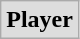<table class="wikitable">
<tr style="text-align:center; background:#ddd;">
<td><strong>Player</strong></td>
</tr>
</table>
